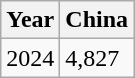<table class="wikitable">
<tr>
<th>Year</th>
<th>China</th>
</tr>
<tr>
<td>2024</td>
<td>4,827</td>
</tr>
</table>
